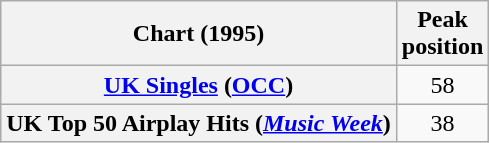<table class="wikitable plainrowheaders" style="text-align:center">
<tr>
<th>Chart (1995)</th>
<th>Peak<br>position</th>
</tr>
<tr>
<th scope="row"><a href='#'>UK Singles</a> (<a href='#'>OCC</a>)</th>
<td style="text-align:center;">58</td>
</tr>
<tr>
<th scope="row">UK Top 50 Airplay Hits (<em><a href='#'>Music Week</a></em>)</th>
<td style="text-align:center;">38</td>
</tr>
</table>
